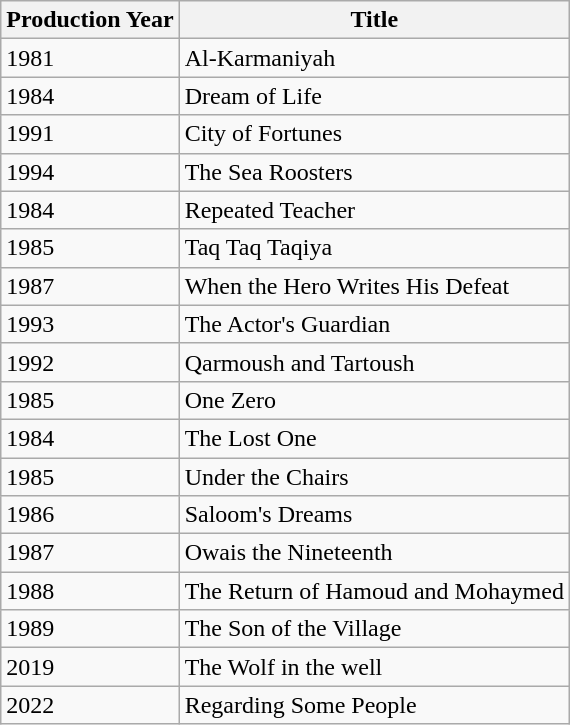<table class="wikitable">
<tr>
<th>Production Year</th>
<th>Title</th>
</tr>
<tr>
<td>1981</td>
<td>Al-Karmaniyah</td>
</tr>
<tr>
<td>1984</td>
<td>Dream of Life</td>
</tr>
<tr>
<td>1991</td>
<td>City of Fortunes</td>
</tr>
<tr>
<td>1994</td>
<td>The Sea Roosters</td>
</tr>
<tr>
<td>1984</td>
<td>Repeated Teacher</td>
</tr>
<tr>
<td>1985</td>
<td>Taq Taq Taqiya</td>
</tr>
<tr>
<td>1987</td>
<td>When the Hero Writes His Defeat</td>
</tr>
<tr>
<td>1993</td>
<td>The Actor's Guardian</td>
</tr>
<tr>
<td>1992</td>
<td>Qarmoush and Tartoush</td>
</tr>
<tr>
<td>1985</td>
<td>One Zero</td>
</tr>
<tr>
<td>1984</td>
<td>The Lost One</td>
</tr>
<tr>
<td>1985</td>
<td>Under the Chairs</td>
</tr>
<tr>
<td>1986</td>
<td>Saloom's Dreams</td>
</tr>
<tr>
<td>1987</td>
<td>Owais the Nineteenth</td>
</tr>
<tr>
<td>1988</td>
<td>The Return of Hamoud and Mohaymed</td>
</tr>
<tr>
<td>1989</td>
<td>The Son of the Village</td>
</tr>
<tr>
<td>2019</td>
<td>The Wolf in the well</td>
</tr>
<tr>
<td>2022</td>
<td>Regarding Some People</td>
</tr>
</table>
